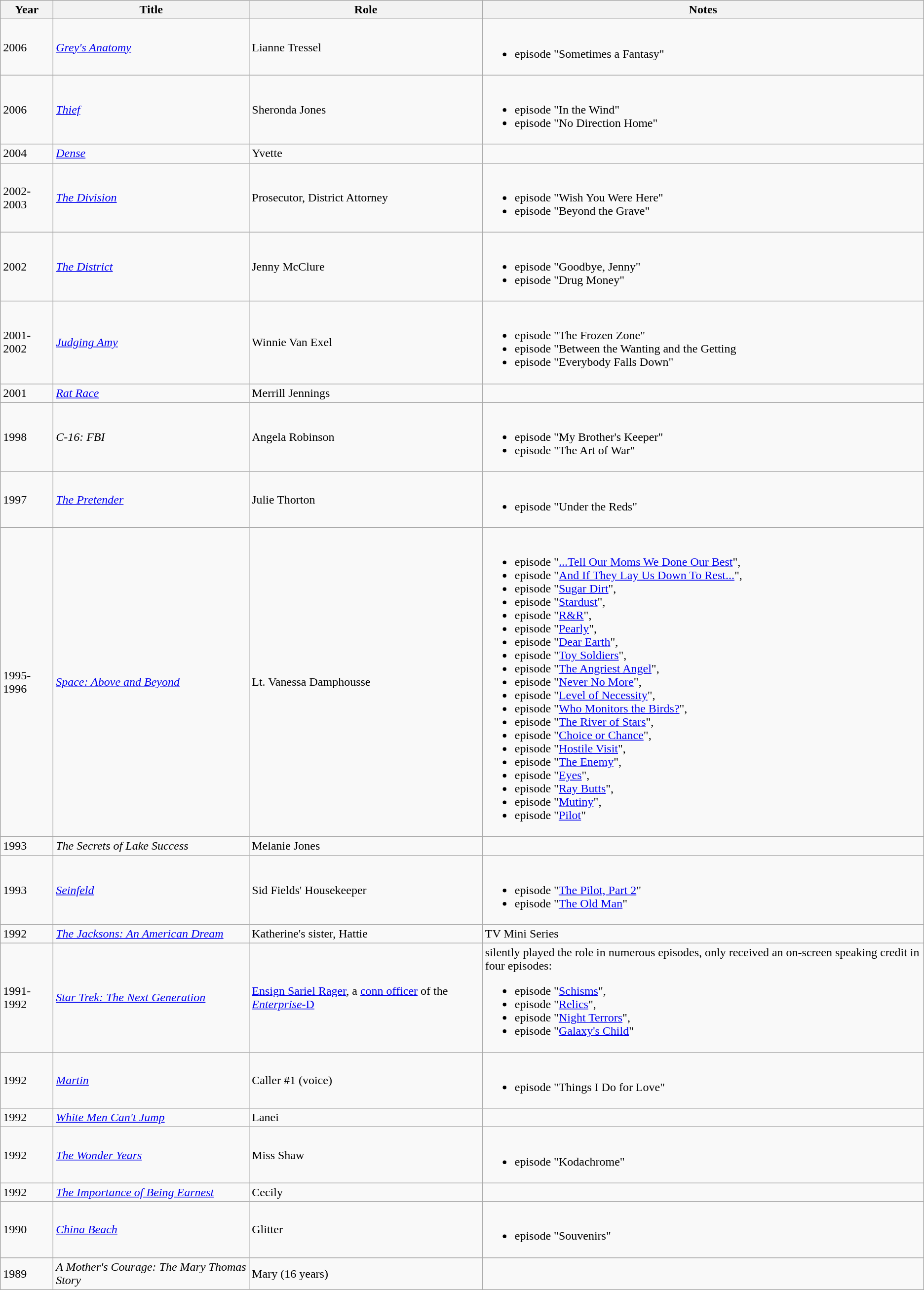<table class="wikitable sortable">
<tr>
<th>Year</th>
<th>Title</th>
<th>Role</th>
<th class="unsortable">Notes</th>
</tr>
<tr>
<td>2006</td>
<td><em><a href='#'>Grey's Anatomy</a></em></td>
<td>Lianne Tressel</td>
<td><br><ul><li>episode "Sometimes a Fantasy"</li></ul></td>
</tr>
<tr>
<td>2006</td>
<td><em><a href='#'>Thief</a></em></td>
<td>Sheronda Jones</td>
<td><br><ul><li>episode "In the Wind"</li><li>episode "No Direction Home"</li></ul></td>
</tr>
<tr>
<td>2004</td>
<td><em><a href='#'>Dense</a></em></td>
<td>Yvette</td>
<td></td>
</tr>
<tr>
<td>2002-2003</td>
<td><em><a href='#'>The Division</a></em></td>
<td>Prosecutor, District Attorney</td>
<td><br><ul><li>episode "Wish You Were Here"</li><li>episode "Beyond the Grave"</li></ul></td>
</tr>
<tr>
<td>2002</td>
<td><em><a href='#'>The District</a></em></td>
<td>Jenny McClure</td>
<td><br><ul><li>episode "Goodbye, Jenny"</li><li>episode "Drug Money"</li></ul></td>
</tr>
<tr>
<td>2001-2002</td>
<td><em><a href='#'>Judging Amy</a></em></td>
<td>Winnie Van Exel</td>
<td><br><ul><li>episode "The Frozen Zone"</li><li>episode "Between the Wanting and the Getting</li><li>episode "Everybody Falls Down"</li></ul></td>
</tr>
<tr>
<td>2001</td>
<td><em><a href='#'>Rat Race</a></em></td>
<td>Merrill Jennings</td>
<td></td>
</tr>
<tr>
<td>1998</td>
<td><em>C-16: FBI</em></td>
<td>Angela Robinson</td>
<td><br><ul><li>episode "My Brother's Keeper"</li><li>episode "The Art of War"</li></ul></td>
</tr>
<tr>
<td>1997</td>
<td><em><a href='#'>The Pretender</a></em></td>
<td>Julie Thorton</td>
<td><br><ul><li>episode "Under the Reds"</li></ul></td>
</tr>
<tr>
<td>1995-1996</td>
<td><em><a href='#'>Space: Above and Beyond</a></em></td>
<td>Lt. Vanessa Damphousse</td>
<td><br><ul><li>episode "<a href='#'>...Tell Our Moms We Done Our Best</a>",</li><li>episode "<a href='#'>And If They Lay Us Down To Rest...</a>",</li><li>episode "<a href='#'>Sugar Dirt</a>",</li><li>episode "<a href='#'>Stardust</a>",</li><li>episode "<a href='#'>R&R</a>",</li><li>episode "<a href='#'>Pearly</a>",</li><li>episode "<a href='#'>Dear Earth</a>",</li><li>episode "<a href='#'>Toy Soldiers</a>",</li><li>episode "<a href='#'>The Angriest Angel</a>",</li><li>episode "<a href='#'>Never No More</a>",</li><li>episode "<a href='#'>Level of Necessity</a>",</li><li>episode "<a href='#'>Who Monitors the Birds?</a>",</li><li>episode "<a href='#'>The River of Stars</a>",</li><li>episode "<a href='#'>Choice or Chance</a>",</li><li>episode "<a href='#'>Hostile Visit</a>",</li><li>episode "<a href='#'>The Enemy</a>",</li><li>episode "<a href='#'>Eyes</a>",</li><li>episode "<a href='#'>Ray Butts</a>",</li><li>episode "<a href='#'>Mutiny</a>",</li><li>episode "<a href='#'>Pilot</a>"</li></ul></td>
</tr>
<tr>
<td>1993</td>
<td><em>The Secrets of Lake Success</em></td>
<td>Melanie Jones</td>
<td></td>
</tr>
<tr>
<td>1993</td>
<td><em><a href='#'>Seinfeld</a></em></td>
<td>Sid Fields' Housekeeper</td>
<td><br><ul><li>episode "<a href='#'>The Pilot, Part 2</a>"</li><li>episode "<a href='#'>The Old Man</a>"</li></ul></td>
</tr>
<tr>
<td>1992</td>
<td><em><a href='#'>The Jacksons: An American Dream</a></em></td>
<td>Katherine's sister, Hattie</td>
<td>TV Mini Series</td>
</tr>
<tr>
<td>1991-1992</td>
<td><em><a href='#'>Star Trek: The Next Generation</a></em></td>
<td><a href='#'>Ensign Sariel Rager</a>, a <a href='#'>conn officer</a> of the <a href='#'><em>Enterprise</em>-D</a></td>
<td>silently played the role in numerous episodes, only received an on-screen speaking credit in four episodes:<br><ul><li>episode "<a href='#'>Schisms</a>",</li><li>episode "<a href='#'>Relics</a>",</li><li>episode "<a href='#'>Night Terrors</a>",</li><li>episode "<a href='#'>Galaxy's Child</a>"</li></ul></td>
</tr>
<tr>
<td>1992</td>
<td><em><a href='#'>Martin</a></em></td>
<td>Caller #1 (voice)</td>
<td><br><ul><li>episode "Things I Do for Love"</li></ul></td>
</tr>
<tr>
<td>1992</td>
<td><em><a href='#'>White Men Can't Jump</a></em></td>
<td>Lanei</td>
<td></td>
</tr>
<tr>
<td>1992</td>
<td><em><a href='#'>The Wonder Years</a></em></td>
<td>Miss Shaw</td>
<td><br><ul><li>episode "Kodachrome"</li></ul></td>
</tr>
<tr>
<td>1992</td>
<td><em><a href='#'>The Importance of Being Earnest</a></em></td>
<td>Cecily</td>
<td></td>
</tr>
<tr>
<td>1990</td>
<td><em><a href='#'>China Beach</a></em></td>
<td>Glitter</td>
<td><br><ul><li>episode "Souvenirs"</li></ul></td>
</tr>
<tr>
<td>1989</td>
<td><em>A Mother's Courage: The Mary Thomas Story</em></td>
<td>Mary (16 years)</td>
<td></td>
</tr>
</table>
